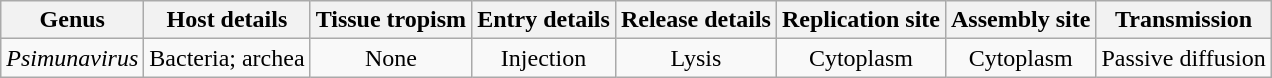<table class="wikitable sortable" style="text-align:center">
<tr>
<th>Genus</th>
<th>Host details</th>
<th>Tissue tropism</th>
<th>Entry details</th>
<th>Release details</th>
<th>Replication site</th>
<th>Assembly site</th>
<th>Transmission</th>
</tr>
<tr>
<td><em>Psimunavirus</em></td>
<td>Bacteria; archea</td>
<td>None</td>
<td>Injection</td>
<td>Lysis</td>
<td>Cytoplasm</td>
<td>Cytoplasm</td>
<td>Passive diffusion</td>
</tr>
</table>
